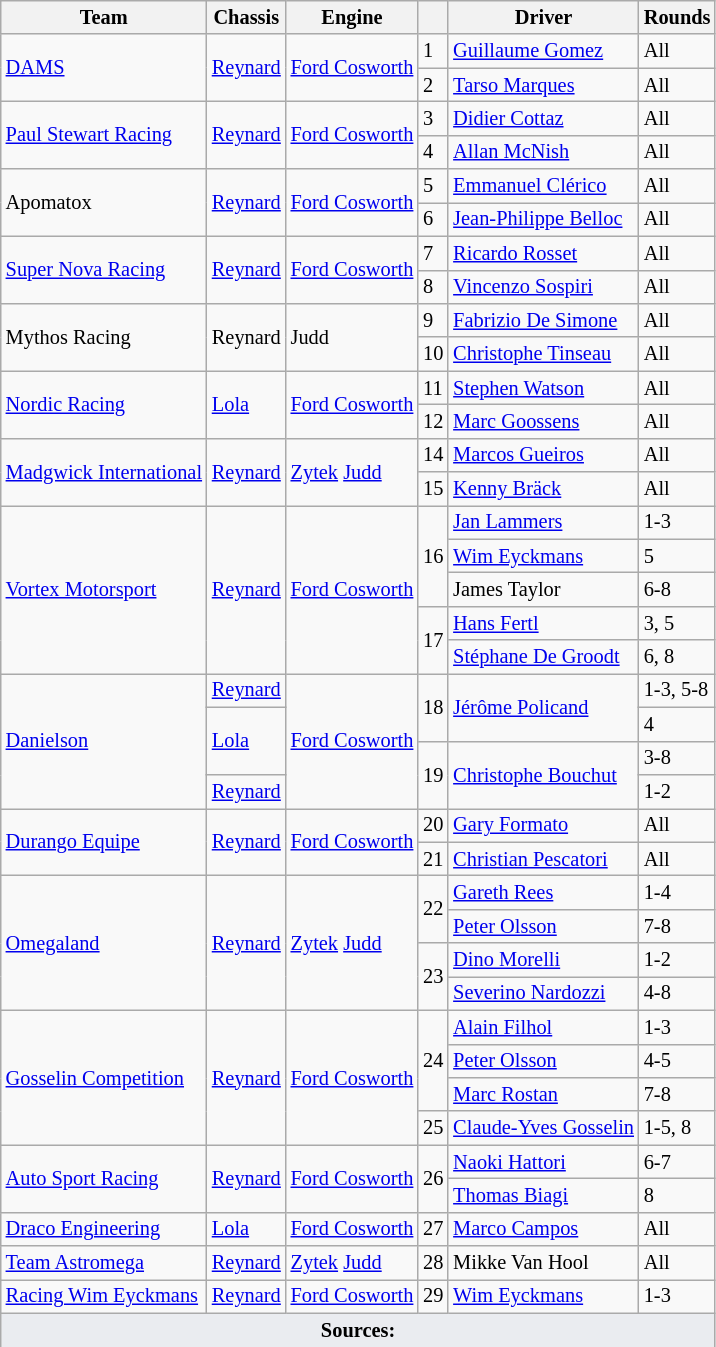<table class="wikitable" style="font-size:85%">
<tr>
<th>Team</th>
<th>Chassis</th>
<th>Engine</th>
<th></th>
<th>Driver</th>
<th>Rounds</th>
</tr>
<tr>
<td rowspan=2> <a href='#'>DAMS</a></td>
<td rowspan=2><a href='#'>Reynard</a></td>
<td rowspan=2><a href='#'>Ford Cosworth</a></td>
<td>1</td>
<td> <a href='#'>Guillaume Gomez</a></td>
<td>All</td>
</tr>
<tr>
<td>2</td>
<td> <a href='#'>Tarso Marques</a></td>
<td>All</td>
</tr>
<tr>
<td rowspan=2> <a href='#'>Paul Stewart Racing</a></td>
<td rowspan=2><a href='#'>Reynard</a></td>
<td rowspan=2><a href='#'>Ford Cosworth</a></td>
<td>3</td>
<td> <a href='#'>Didier Cottaz</a></td>
<td>All</td>
</tr>
<tr>
<td>4</td>
<td> <a href='#'>Allan McNish</a></td>
<td>All</td>
</tr>
<tr>
<td rowspan=2> Apomatox</td>
<td rowspan=2><a href='#'>Reynard</a></td>
<td rowspan=2><a href='#'>Ford Cosworth</a></td>
<td>5</td>
<td> <a href='#'>Emmanuel Clérico</a></td>
<td>All</td>
</tr>
<tr>
<td>6</td>
<td> <a href='#'>Jean-Philippe Belloc</a></td>
<td>All</td>
</tr>
<tr>
<td rowspan=2> <a href='#'>Super Nova Racing</a></td>
<td rowspan=2><a href='#'>Reynard</a></td>
<td rowspan=2><a href='#'>Ford Cosworth</a></td>
<td>7</td>
<td> <a href='#'>Ricardo Rosset</a></td>
<td>All</td>
</tr>
<tr>
<td>8</td>
<td> <a href='#'>Vincenzo Sospiri</a></td>
<td>All</td>
</tr>
<tr>
<td rowspan=2> Mythos Racing</td>
<td rowspan=2>Reynard</td>
<td rowspan=2>Judd</td>
<td>9</td>
<td> <a href='#'>Fabrizio De Simone</a></td>
<td>All</td>
</tr>
<tr>
<td>10</td>
<td> <a href='#'>Christophe Tinseau</a></td>
<td>All</td>
</tr>
<tr>
<td rowspan=2> <a href='#'>Nordic Racing</a></td>
<td rowspan=2><a href='#'>Lola</a></td>
<td rowspan=2><a href='#'>Ford Cosworth</a></td>
<td>11</td>
<td> <a href='#'>Stephen Watson</a></td>
<td>All</td>
</tr>
<tr>
<td>12</td>
<td> <a href='#'>Marc Goossens</a></td>
<td>All</td>
</tr>
<tr>
<td rowspan=2> <a href='#'>Madgwick International</a></td>
<td rowspan=2><a href='#'>Reynard</a></td>
<td rowspan=2><a href='#'>Zytek</a> <a href='#'>Judd</a></td>
<td>14</td>
<td> <a href='#'>Marcos Gueiros</a></td>
<td>All</td>
</tr>
<tr>
<td>15</td>
<td> <a href='#'>Kenny Bräck</a></td>
<td>All</td>
</tr>
<tr>
<td rowspan=5> <a href='#'>Vortex Motorsport</a></td>
<td rowspan=5><a href='#'>Reynard</a></td>
<td rowspan=5><a href='#'>Ford Cosworth</a></td>
<td rowspan=3>16</td>
<td> <a href='#'>Jan Lammers</a></td>
<td>1-3</td>
</tr>
<tr>
<td> <a href='#'>Wim Eyckmans</a></td>
<td>5</td>
</tr>
<tr>
<td> James Taylor</td>
<td>6-8</td>
</tr>
<tr>
<td rowspan=2>17</td>
<td> <a href='#'>Hans Fertl</a></td>
<td>3, 5</td>
</tr>
<tr>
<td> <a href='#'>Stéphane De Groodt</a></td>
<td>6, 8</td>
</tr>
<tr>
<td rowspan=4> <a href='#'>Danielson</a></td>
<td><a href='#'>Reynard</a></td>
<td rowspan=4><a href='#'>Ford Cosworth</a></td>
<td rowspan=2>18</td>
<td rowspan=2> <a href='#'>Jérôme Policand</a></td>
<td>1-3, 5-8</td>
</tr>
<tr>
<td rowspan=2><a href='#'>Lola</a></td>
<td>4</td>
</tr>
<tr>
<td rowspan=2>19</td>
<td rowspan=2> <a href='#'>Christophe Bouchut</a></td>
<td>3-8</td>
</tr>
<tr>
<td><a href='#'>Reynard</a></td>
<td>1-2</td>
</tr>
<tr>
<td rowspan=2> <a href='#'>Durango Equipe</a></td>
<td rowspan=2><a href='#'>Reynard</a></td>
<td rowspan=2><a href='#'>Ford Cosworth</a></td>
<td>20</td>
<td> <a href='#'>Gary Formato</a></td>
<td>All</td>
</tr>
<tr>
<td>21</td>
<td> <a href='#'>Christian Pescatori</a></td>
<td>All</td>
</tr>
<tr>
<td rowspan=4> <a href='#'>Omegaland</a></td>
<td rowspan=4><a href='#'>Reynard</a></td>
<td rowspan=4><a href='#'>Zytek</a> <a href='#'>Judd</a></td>
<td rowspan=2>22</td>
<td> <a href='#'>Gareth Rees</a></td>
<td>1-4</td>
</tr>
<tr>
<td> <a href='#'>Peter Olsson</a></td>
<td>7-8</td>
</tr>
<tr>
<td rowspan=2>23</td>
<td> <a href='#'>Dino Morelli</a></td>
<td>1-2</td>
</tr>
<tr>
<td> <a href='#'>Severino Nardozzi</a></td>
<td>4-8</td>
</tr>
<tr>
<td rowspan=4> <a href='#'>Gosselin Competition</a></td>
<td rowspan=4><a href='#'>Reynard</a></td>
<td rowspan=4><a href='#'>Ford Cosworth</a></td>
<td rowspan=3>24</td>
<td> <a href='#'>Alain Filhol</a></td>
<td>1-3</td>
</tr>
<tr>
<td> <a href='#'>Peter Olsson</a></td>
<td>4-5</td>
</tr>
<tr>
<td> <a href='#'>Marc Rostan</a></td>
<td>7-8</td>
</tr>
<tr>
<td>25</td>
<td> <a href='#'>Claude-Yves Gosselin</a></td>
<td>1-5, 8</td>
</tr>
<tr>
<td rowspan=2> <a href='#'>Auto Sport Racing</a></td>
<td rowspan=2><a href='#'>Reynard</a></td>
<td rowspan=2><a href='#'>Ford Cosworth</a></td>
<td rowspan=2>26</td>
<td> <a href='#'>Naoki Hattori</a></td>
<td>6-7</td>
</tr>
<tr>
<td> <a href='#'>Thomas Biagi</a></td>
<td>8</td>
</tr>
<tr>
<td> <a href='#'>Draco Engineering</a></td>
<td><a href='#'>Lola</a></td>
<td><a href='#'>Ford Cosworth</a></td>
<td>27</td>
<td> <a href='#'>Marco Campos</a></td>
<td>All</td>
</tr>
<tr>
<td> <a href='#'>Team Astromega</a></td>
<td><a href='#'>Reynard</a></td>
<td><a href='#'>Zytek</a> <a href='#'>Judd</a></td>
<td>28</td>
<td> Mikke Van Hool</td>
<td>All</td>
</tr>
<tr>
<td> <a href='#'>Racing Wim Eyckmans</a></td>
<td><a href='#'>Reynard</a></td>
<td><a href='#'>Ford Cosworth</a></td>
<td>29</td>
<td> <a href='#'>Wim Eyckmans</a></td>
<td>1-3</td>
</tr>
<tr class="sortbottom">
<td colspan="6" style="background-color:#EAECF0;text-align:center"><strong>Sources:</strong></td>
</tr>
</table>
